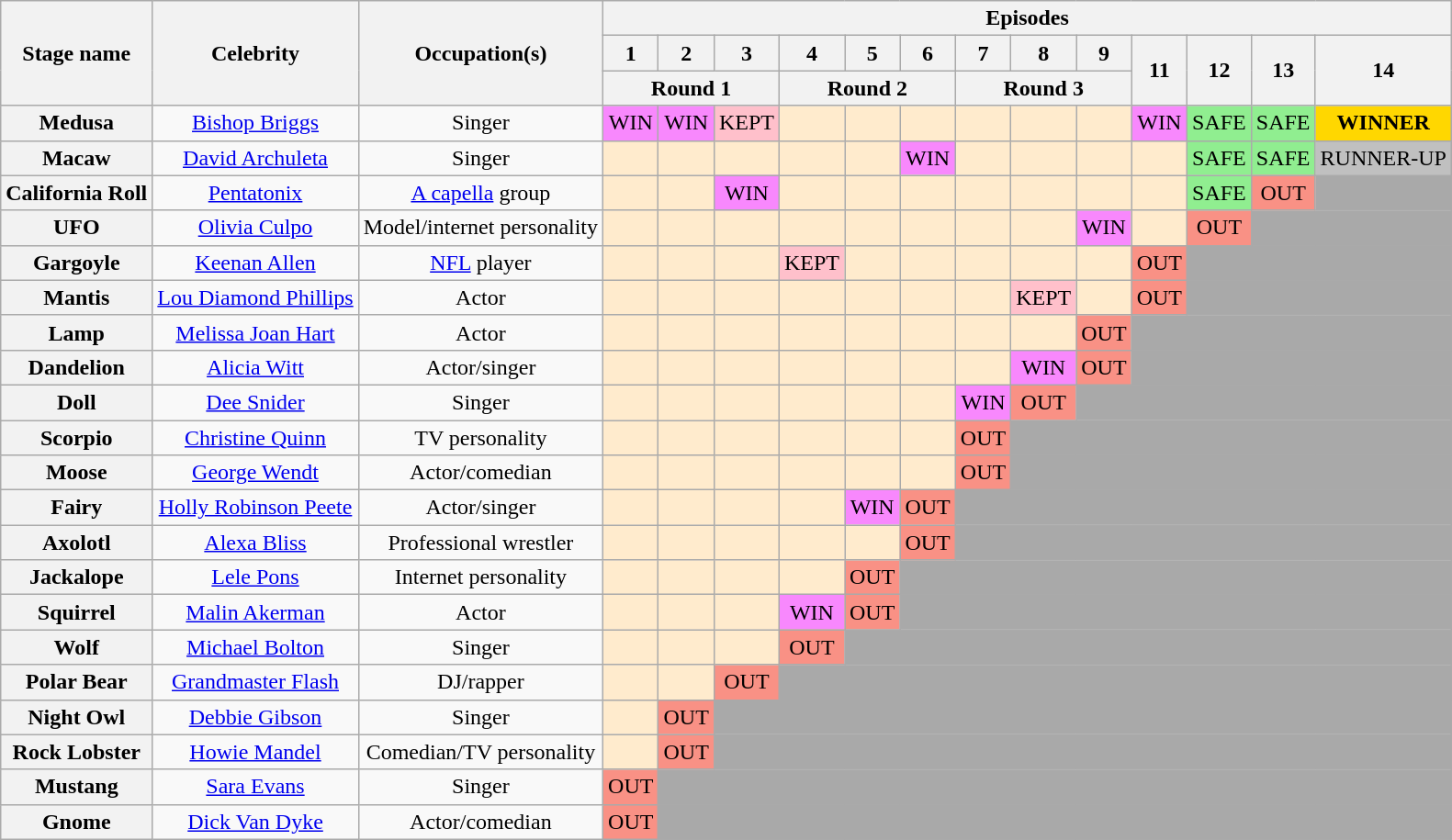<table class="wikitable nowrap" style="text-align:center; ">
<tr>
<th rowspan=3>Stage name</th>
<th rowspan=3>Celebrity</th>
<th rowspan=3>Occupation(s)</th>
<th colspan="13">Episodes</th>
</tr>
<tr>
<th>1</th>
<th>2</th>
<th>3</th>
<th>4</th>
<th>5</th>
<th>6</th>
<th>7</th>
<th>8</th>
<th>9</th>
<th rowspan="2">11</th>
<th rowspan="2">12</th>
<th rowspan="2">13</th>
<th rowspan="2">14</th>
</tr>
<tr>
<th colspan=3>Round 1</th>
<th colspan=3>Round 2</th>
<th colspan=3>Round 3</th>
</tr>
<tr>
<th>Medusa</th>
<td><a href='#'>Bishop Briggs</a></td>
<td>Singer</td>
<td bgcolor="#F888FD">WIN</td>
<td bgcolor="#F888FD">WIN</td>
<td bgcolor="pink">KEPT</td>
<td bgcolor=#FFEBCD></td>
<td bgcolor=#FFEBCD></td>
<td bgcolor=#FFEBCD></td>
<td bgcolor=#FFEBCD></td>
<td bgcolor=#FFEBCD></td>
<td bgcolor=#FFEBCD></td>
<td bgcolor="#F888FD">WIN</td>
<td bgcolor=lightgreen>SAFE</td>
<td bgcolor=lightgreen>SAFE</td>
<td bgcolor=gold><strong>WINNER</strong></td>
</tr>
<tr>
<th>Macaw</th>
<td><a href='#'>David Archuleta</a></td>
<td>Singer</td>
<td bgcolor=#FFEBCD></td>
<td bgcolor=#FFEBCD></td>
<td bgcolor=#FFEBCD></td>
<td bgcolor=#FFEBCD></td>
<td bgcolor=#FFEBCD></td>
<td bgcolor="#F888FD">WIN</td>
<td bgcolor=#FFEBCD></td>
<td bgcolor=#FFEBCD></td>
<td bgcolor=#FFEBCD></td>
<td bgcolor=#FFEBCD></td>
<td bgcolor=lightgreen>SAFE</td>
<td bgcolor=lightgreen>SAFE</td>
<td bgcolor=silver>RUNNER-UP</td>
</tr>
<tr>
<th>California Roll</th>
<td><a href='#'>Pentatonix</a></td>
<td><a href='#'>A capella</a> group</td>
<td bgcolor=#FFEBCD></td>
<td bgcolor=#FFEBCD></td>
<td bgcolor="#F888FD">WIN</td>
<td bgcolor=#FFEBCD></td>
<td bgcolor=#FFEBCD></td>
<td bgcolor=#FFEBCD></td>
<td bgcolor=#FFEBCD></td>
<td bgcolor=#FFEBCD></td>
<td bgcolor=#FFEBCD></td>
<td bgcolor=#FFEBCD></td>
<td bgcolor=lightgreen>SAFE</td>
<td bgcolor=#F99185>OUT</td>
<td bgcolor=darkgrey></td>
</tr>
<tr>
<th>UFO</th>
<td><a href='#'>Olivia Culpo</a></td>
<td>Model/internet personality</td>
<td bgcolor=#FFEBCD></td>
<td bgcolor=#FFEBCD></td>
<td bgcolor=#FFEBCD></td>
<td bgcolor=#FFEBCD></td>
<td bgcolor=#FFEBCD></td>
<td bgcolor=#FFEBCD></td>
<td bgcolor=#FFEBCD></td>
<td bgcolor=#FFEBCD></td>
<td bgcolor="#F888FD">WIN</td>
<td bgcolor=#FFEBCD></td>
<td bgcolor=#F99185>OUT</td>
<td colspan=2 bgcolor=darkgrey></td>
</tr>
<tr>
<th>Gargoyle</th>
<td><a href='#'>Keenan Allen</a></td>
<td><a href='#'>NFL</a> player</td>
<td bgcolor=#FFEBCD></td>
<td bgcolor=#FFEBCD></td>
<td bgcolor=#FFEBCD></td>
<td bgcolor="pink">KEPT</td>
<td bgcolor=#FFEBCD></td>
<td bgcolor=#FFEBCD></td>
<td bgcolor=#FFEBCD></td>
<td bgcolor=#FFEBCD></td>
<td bgcolor=#FFEBCD></td>
<td bgcolor=#F99185>OUT</td>
<td colspan=3 bgcolor=darkgrey></td>
</tr>
<tr>
<th>Mantis</th>
<td><a href='#'>Lou Diamond Phillips</a></td>
<td>Actor</td>
<td bgcolor=#FFEBCD></td>
<td bgcolor=#FFEBCD></td>
<td bgcolor=#FFEBCD></td>
<td bgcolor=#FFEBCD></td>
<td bgcolor=#FFEBCD></td>
<td bgcolor=#FFEBCD></td>
<td bgcolor=#FFEBCD></td>
<td bgcolor="pink">KEPT</td>
<td bgcolor=#FFEBCD></td>
<td bgcolor=#F99185>OUT</td>
<td colspan=3 bgcolor=darkgrey></td>
</tr>
<tr>
<th>Lamp</th>
<td><a href='#'>Melissa Joan Hart</a></td>
<td>Actor</td>
<td bgcolor=#FFEBCD></td>
<td bgcolor=#FFEBCD></td>
<td bgcolor=#FFEBCD></td>
<td bgcolor=#FFEBCD></td>
<td bgcolor=#FFEBCD></td>
<td bgcolor=#FFEBCD></td>
<td bgcolor=#FFEBCD></td>
<td bgcolor=#FFEBCD></td>
<td bgcolor=#F99185>OUT</td>
<td colspan=4 bgcolor=darkgrey></td>
</tr>
<tr>
<th>Dandelion</th>
<td><a href='#'>Alicia Witt</a></td>
<td>Actor/singer</td>
<td bgcolor=#FFEBCD></td>
<td bgcolor=#FFEBCD></td>
<td bgcolor=#FFEBCD></td>
<td bgcolor=#FFEBCD></td>
<td bgcolor=#FFEBCD></td>
<td bgcolor=#FFEBCD></td>
<td bgcolor=#FFEBCD></td>
<td bgcolor="#F888FD">WIN</td>
<td bgcolor=#F99185>OUT</td>
<td colspan=4 bgcolor=darkgrey></td>
</tr>
<tr>
<th>Doll</th>
<td><a href='#'>Dee Snider</a></td>
<td>Singer</td>
<td bgcolor=#FFEBCD></td>
<td bgcolor=#FFEBCD></td>
<td bgcolor=#FFEBCD></td>
<td bgcolor=#FFEBCD></td>
<td bgcolor=#FFEBCD></td>
<td bgcolor=#FFEBCD></td>
<td bgcolor="#F888FD">WIN</td>
<td bgcolor=#F99185>OUT</td>
<td colspan=5 bgcolor=darkgrey></td>
</tr>
<tr>
<th>Scorpio</th>
<td><a href='#'>Christine Quinn</a></td>
<td>TV personality</td>
<td bgcolor=#FFEBCD></td>
<td bgcolor=#FFEBCD></td>
<td bgcolor=#FFEBCD></td>
<td bgcolor=#FFEBCD></td>
<td bgcolor=#FFEBCD></td>
<td bgcolor=#FFEBCD></td>
<td bgcolor=#F99185>OUT</td>
<td colspan=6 bgcolor=darkgrey></td>
</tr>
<tr>
<th>Moose</th>
<td><a href='#'>George Wendt</a></td>
<td>Actor/comedian</td>
<td bgcolor=#FFEBCD></td>
<td bgcolor=#FFEBCD></td>
<td bgcolor=#FFEBCD></td>
<td bgcolor=#FFEBCD></td>
<td bgcolor=#FFEBCD></td>
<td bgcolor=#FFEBCD></td>
<td bgcolor=#F99185>OUT</td>
<td colspan=6 bgcolor=darkgrey></td>
</tr>
<tr>
<th>Fairy</th>
<td><a href='#'>Holly Robinson Peete</a></td>
<td>Actor/singer</td>
<td bgcolor=#FFEBCD></td>
<td bgcolor=#FFEBCD></td>
<td bgcolor=#FFEBCD></td>
<td bgcolor=#FFEBCD></td>
<td bgcolor="#F888FD">WIN</td>
<td bgcolor=#F99185>OUT</td>
<td colspan=7 bgcolor=darkgrey></td>
</tr>
<tr>
<th>Axolotl</th>
<td><a href='#'>Alexa Bliss</a></td>
<td>Professional wrestler</td>
<td bgcolor=#FFEBCD></td>
<td bgcolor=#FFEBCD></td>
<td bgcolor=#FFEBCD></td>
<td bgcolor=#FFEBCD></td>
<td bgcolor=#FFEBCD></td>
<td bgcolor=#F99185>OUT</td>
<td colspan=7 bgcolor=darkgrey></td>
</tr>
<tr>
<th>Jackalope</th>
<td><a href='#'>Lele Pons</a></td>
<td>Internet personality</td>
<td bgcolor=#FFEBCD></td>
<td bgcolor=#FFEBCD></td>
<td bgcolor=#FFEBCD></td>
<td bgcolor=#FFEBCD></td>
<td bgcolor=#F99185>OUT</td>
<td colspan=8 bgcolor=darkgrey></td>
</tr>
<tr>
<th>Squirrel</th>
<td><a href='#'>Malin Akerman</a></td>
<td>Actor</td>
<td bgcolor=#FFEBCD></td>
<td bgcolor=#FFEBCD></td>
<td bgcolor=#FFEBCD></td>
<td bgcolor="#F888FD">WIN</td>
<td bgcolor=#F99185>OUT</td>
<td colspan=8 bgcolor=darkgrey></td>
</tr>
<tr>
<th>Wolf</th>
<td><a href='#'>Michael Bolton</a></td>
<td>Singer</td>
<td bgcolor=#FFEBCD></td>
<td bgcolor=#FFEBCD></td>
<td bgcolor=#FFEBCD></td>
<td bgcolor=#F99185>OUT</td>
<td colspan=9 bgcolor=darkgrey></td>
</tr>
<tr>
<th>Polar Bear</th>
<td><a href='#'>Grandmaster Flash</a></td>
<td>DJ/rapper</td>
<td bgcolor=#FFEBCD></td>
<td bgcolor=#FFEBCD></td>
<td bgcolor=#F99185>OUT</td>
<td colspan=10 bgcolor=darkgrey></td>
</tr>
<tr>
<th>Night Owl</th>
<td><a href='#'>Debbie Gibson</a></td>
<td>Singer</td>
<td bgcolor=#FFEBCD></td>
<td bgcolor=#F99185>OUT</td>
<td colspan=11 bgcolor=darkgrey></td>
</tr>
<tr>
<th>Rock Lobster</th>
<td><a href='#'>Howie Mandel</a></td>
<td>Comedian/TV personality</td>
<td bgcolor=#FFEBCD></td>
<td bgcolor=#F99185>OUT</td>
<td colspan=11 bgcolor=darkgrey></td>
</tr>
<tr>
<th>Mustang</th>
<td><a href='#'>Sara Evans</a></td>
<td>Singer</td>
<td bgcolor=#F99185>OUT</td>
<td colspan=12 bgcolor=darkgrey></td>
</tr>
<tr>
<th>Gnome</th>
<td><a href='#'>Dick Van Dyke</a></td>
<td>Actor/comedian</td>
<td bgcolor=#F99185>OUT</td>
<td colspan=12 bgcolor=darkgrey></td>
</tr>
</table>
